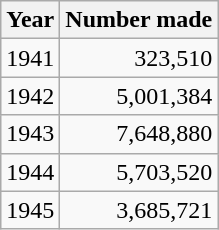<table class="wikitable floatright" style="text-align:right; margin: 20px 20px 0px 20px;">
<tr>
<th>Year</th>
<th>Number made</th>
</tr>
<tr>
<td>1941</td>
<td>323,510</td>
</tr>
<tr>
<td>1942</td>
<td>5,001,384</td>
</tr>
<tr>
<td>1943</td>
<td>7,648,880</td>
</tr>
<tr>
<td>1944</td>
<td>5,703,520</td>
</tr>
<tr>
<td>1945</td>
<td>3,685,721</td>
</tr>
</table>
